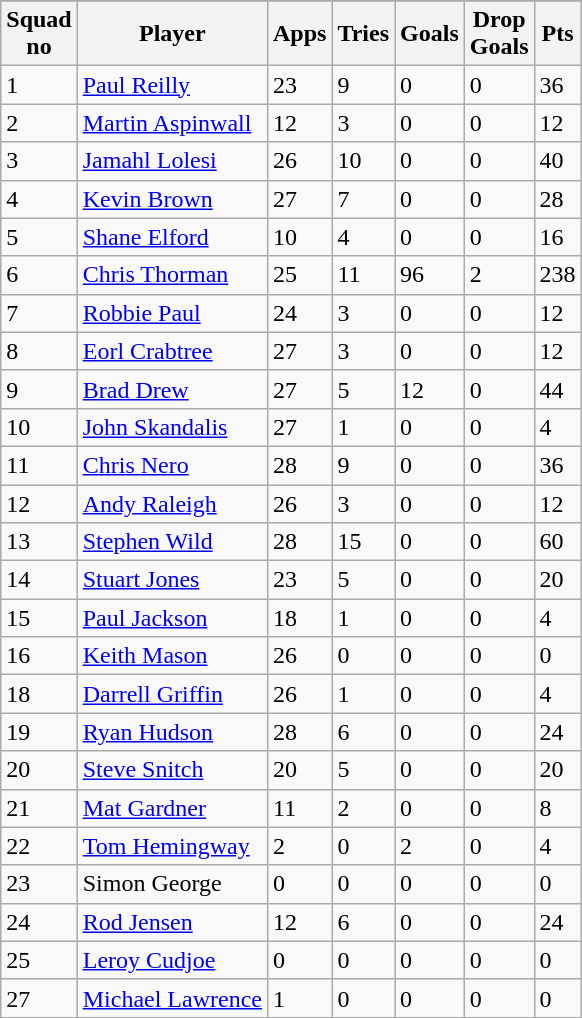<table class="wikitable sortable">
<tr bgcolor="#efefef">
</tr>
<tr bgcolor="#efefef">
</tr>
<tr>
<th>Squad<br>no</th>
<th>Player</th>
<th>Apps</th>
<th>Tries</th>
<th>Goals</th>
<th>Drop<br>Goals</th>
<th>Pts</th>
</tr>
<tr>
<td>1</td>
<td><a href='#'>Paul Reilly</a></td>
<td>23</td>
<td>9</td>
<td>0</td>
<td>0</td>
<td>36</td>
</tr>
<tr>
<td>2</td>
<td><a href='#'>Martin Aspinwall</a></td>
<td>12</td>
<td>3</td>
<td>0</td>
<td>0</td>
<td>12</td>
</tr>
<tr>
<td>3</td>
<td><a href='#'>Jamahl Lolesi</a></td>
<td>26</td>
<td>10</td>
<td>0</td>
<td>0</td>
<td>40</td>
</tr>
<tr>
<td>4</td>
<td><a href='#'>Kevin Brown</a></td>
<td>27</td>
<td>7</td>
<td>0</td>
<td>0</td>
<td>28</td>
</tr>
<tr>
<td>5</td>
<td><a href='#'>Shane Elford</a></td>
<td>10</td>
<td>4</td>
<td>0</td>
<td>0</td>
<td>16</td>
</tr>
<tr>
<td>6</td>
<td><a href='#'>Chris Thorman</a></td>
<td>25</td>
<td>11</td>
<td>96</td>
<td>2</td>
<td>238</td>
</tr>
<tr>
<td>7</td>
<td><a href='#'>Robbie Paul</a></td>
<td>24</td>
<td>3</td>
<td>0</td>
<td>0</td>
<td>12</td>
</tr>
<tr>
<td>8</td>
<td><a href='#'>Eorl Crabtree</a></td>
<td>27</td>
<td>3</td>
<td>0</td>
<td>0</td>
<td>12</td>
</tr>
<tr>
<td>9</td>
<td><a href='#'>Brad Drew</a></td>
<td>27</td>
<td>5</td>
<td>12</td>
<td>0</td>
<td>44</td>
</tr>
<tr>
<td>10</td>
<td><a href='#'>John Skandalis</a></td>
<td>27</td>
<td>1</td>
<td>0</td>
<td>0</td>
<td>4</td>
</tr>
<tr>
<td>11</td>
<td><a href='#'>Chris Nero</a></td>
<td>28</td>
<td>9</td>
<td>0</td>
<td>0</td>
<td>36</td>
</tr>
<tr>
<td>12</td>
<td><a href='#'>Andy Raleigh</a></td>
<td>26</td>
<td>3</td>
<td>0</td>
<td>0</td>
<td>12</td>
</tr>
<tr>
<td>13</td>
<td><a href='#'>Stephen Wild</a></td>
<td>28</td>
<td>15</td>
<td>0</td>
<td>0</td>
<td>60</td>
</tr>
<tr>
<td>14</td>
<td><a href='#'>Stuart Jones</a></td>
<td>23</td>
<td>5</td>
<td>0</td>
<td>0</td>
<td>20</td>
</tr>
<tr>
<td>15</td>
<td><a href='#'>Paul Jackson</a></td>
<td>18</td>
<td>1</td>
<td>0</td>
<td>0</td>
<td>4</td>
</tr>
<tr>
<td>16</td>
<td><a href='#'>Keith Mason</a></td>
<td>26</td>
<td>0</td>
<td>0</td>
<td>0</td>
<td>0</td>
</tr>
<tr>
<td>18</td>
<td><a href='#'>Darrell Griffin</a></td>
<td>26</td>
<td>1</td>
<td>0</td>
<td>0</td>
<td>4</td>
</tr>
<tr>
<td>19</td>
<td><a href='#'>Ryan Hudson</a></td>
<td>28</td>
<td>6</td>
<td>0</td>
<td>0</td>
<td>24</td>
</tr>
<tr>
<td>20</td>
<td><a href='#'>Steve Snitch</a></td>
<td>20</td>
<td>5</td>
<td>0</td>
<td>0</td>
<td>20</td>
</tr>
<tr>
<td>21</td>
<td><a href='#'>Mat Gardner</a></td>
<td>11</td>
<td>2</td>
<td>0</td>
<td>0</td>
<td>8</td>
</tr>
<tr>
<td>22</td>
<td><a href='#'>Tom Hemingway</a></td>
<td>2</td>
<td>0</td>
<td>2</td>
<td>0</td>
<td>4</td>
</tr>
<tr>
<td>23</td>
<td>Simon George</td>
<td>0</td>
<td>0</td>
<td>0</td>
<td>0</td>
<td>0</td>
</tr>
<tr>
<td>24</td>
<td><a href='#'>Rod Jensen</a></td>
<td>12</td>
<td>6</td>
<td>0</td>
<td>0</td>
<td>24</td>
</tr>
<tr>
<td>25</td>
<td><a href='#'>Leroy Cudjoe</a></td>
<td>0</td>
<td>0</td>
<td>0</td>
<td>0</td>
<td>0</td>
</tr>
<tr>
<td>27</td>
<td><a href='#'>Michael Lawrence</a></td>
<td>1</td>
<td>0</td>
<td>0</td>
<td>0</td>
<td>0</td>
</tr>
</table>
